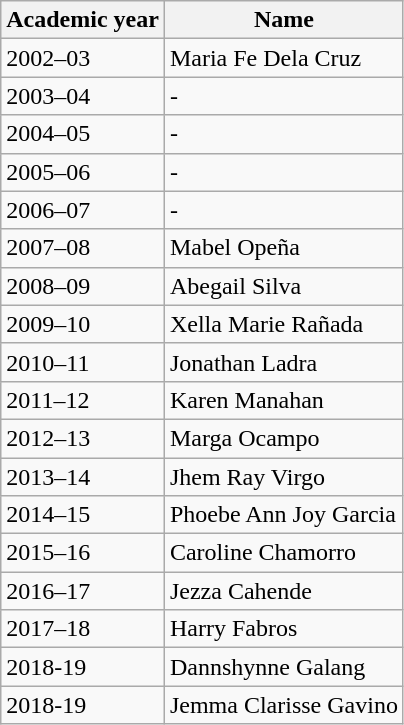<table class="wikitable">
<tr>
<th>Academic year</th>
<th>Name</th>
</tr>
<tr>
<td>2002–03</td>
<td>Maria Fe Dela Cruz</td>
</tr>
<tr>
<td>2003–04</td>
<td>-</td>
</tr>
<tr>
<td>2004–05</td>
<td>-</td>
</tr>
<tr>
<td>2005–06</td>
<td>-</td>
</tr>
<tr>
<td>2006–07</td>
<td>-</td>
</tr>
<tr>
<td>2007–08</td>
<td>Mabel Opeña</td>
</tr>
<tr>
<td>2008–09</td>
<td>Abegail Silva</td>
</tr>
<tr>
<td>2009–10</td>
<td>Xella Marie Rañada</td>
</tr>
<tr>
<td>2010–11</td>
<td>Jonathan Ladra</td>
</tr>
<tr>
<td>2011–12</td>
<td>Karen Manahan</td>
</tr>
<tr>
<td>2012–13</td>
<td>Marga Ocampo</td>
</tr>
<tr>
<td>2013–14</td>
<td>Jhem Ray Virgo</td>
</tr>
<tr>
<td>2014–15</td>
<td>Phoebe Ann Joy Garcia</td>
</tr>
<tr>
<td>2015–16</td>
<td>Caroline Chamorro</td>
</tr>
<tr>
<td>2016–17</td>
<td>Jezza Cahende</td>
</tr>
<tr>
<td>2017–18</td>
<td>Harry Fabros</td>
</tr>
<tr>
<td>2018-19</td>
<td>Dannshynne Galang</td>
</tr>
<tr>
<td>2018-19</td>
<td>Jemma Clarisse Gavino</td>
</tr>
</table>
